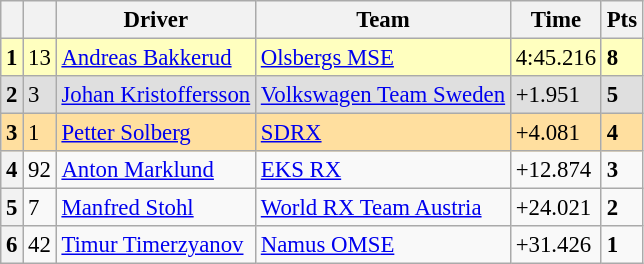<table class=wikitable style="font-size:95%">
<tr>
<th></th>
<th></th>
<th>Driver</th>
<th>Team</th>
<th>Time</th>
<th>Pts</th>
</tr>
<tr>
<th style="background:#ffffbf;">1</th>
<td style="background:#ffffbf;">13</td>
<td style="background:#ffffbf;"> <a href='#'>Andreas Bakkerud</a></td>
<td style="background:#ffffbf;"><a href='#'>Olsbergs MSE</a></td>
<td style="background:#ffffbf;">4:45.216</td>
<td style="background:#ffffbf;"><strong>8</strong></td>
</tr>
<tr>
<th style="background:#dfdfdf;">2</th>
<td style="background:#dfdfdf;">3</td>
<td style="background:#dfdfdf;"> <a href='#'>Johan Kristoffersson</a></td>
<td style="background:#dfdfdf;"><a href='#'>Volkswagen Team Sweden</a></td>
<td style="background:#dfdfdf;">+1.951</td>
<td style="background:#dfdfdf;"><strong>5</strong></td>
</tr>
<tr>
<th style="background:#ffdf9f;">3</th>
<td style="background:#ffdf9f;">1</td>
<td style="background:#ffdf9f;"> <a href='#'>Petter Solberg</a></td>
<td style="background:#ffdf9f;"><a href='#'>SDRX</a></td>
<td style="background:#ffdf9f;">+4.081</td>
<td style="background:#ffdf9f;"><strong>4</strong></td>
</tr>
<tr>
<th>4</th>
<td>92</td>
<td> <a href='#'>Anton Marklund</a></td>
<td><a href='#'>EKS RX</a></td>
<td>+12.874</td>
<td><strong>3</strong></td>
</tr>
<tr>
<th>5</th>
<td>7</td>
<td> <a href='#'>Manfred Stohl</a></td>
<td><a href='#'>World RX Team Austria</a></td>
<td>+24.021</td>
<td><strong>2</strong></td>
</tr>
<tr>
<th>6</th>
<td>42</td>
<td> <a href='#'>Timur Timerzyanov</a></td>
<td><a href='#'>Namus OMSE</a></td>
<td>+31.426</td>
<td><strong>1</strong></td>
</tr>
</table>
